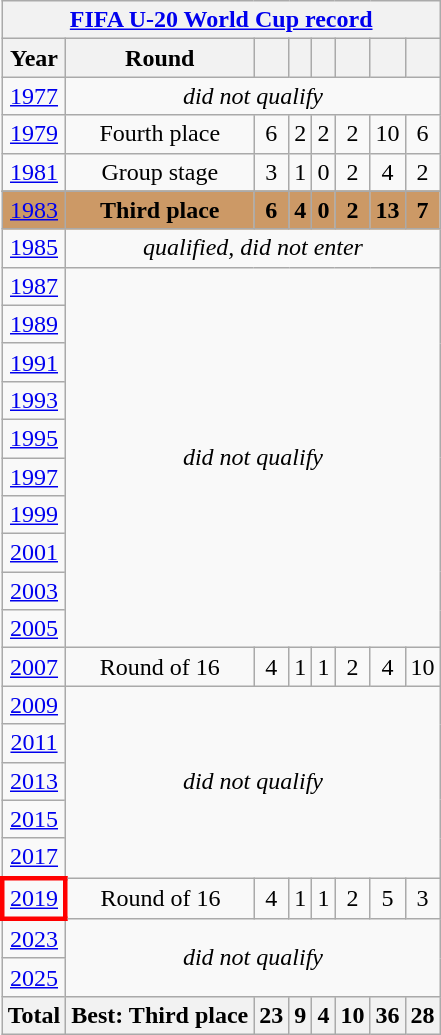<table class="wikitable" style="text-align: center;">
<tr>
<th colspan=9><a href='#'>FIFA U-20 World Cup record</a></th>
</tr>
<tr>
<th>Year</th>
<th>Round</th>
<th></th>
<th></th>
<th></th>
<th></th>
<th></th>
<th></th>
</tr>
<tr>
<td> <a href='#'>1977</a></td>
<td colspan=7 rowspan=1><em>did not qualify</em></td>
</tr>
<tr>
<td> <a href='#'>1979</a></td>
<td>Fourth place</td>
<td>6</td>
<td>2</td>
<td>2</td>
<td>2</td>
<td>10</td>
<td>6</td>
</tr>
<tr>
<td> <a href='#'>1981</a></td>
<td>Group stage</td>
<td>3</td>
<td>1</td>
<td>0</td>
<td>2</td>
<td>4</td>
<td>2</td>
</tr>
<tr>
</tr>
<tr bgcolor=#cc9966>
<td> <a href='#'>1983</a></td>
<td><strong>Third place</strong></td>
<td><strong>6</strong></td>
<td><strong>4</strong></td>
<td><strong>0</strong></td>
<td><strong>2</strong></td>
<td><strong>13</strong></td>
<td><strong>7</strong></td>
</tr>
<tr>
<td> <a href='#'>1985</a></td>
<td colspan=7 rowspan=1><em>qualified, did not enter</em></td>
</tr>
<tr>
<td> <a href='#'>1987</a></td>
<td colspan=7 rowspan=10><em>did not qualify</em></td>
</tr>
<tr>
<td> <a href='#'>1989</a></td>
</tr>
<tr>
<td> <a href='#'>1991</a></td>
</tr>
<tr>
<td> <a href='#'>1993</a></td>
</tr>
<tr>
<td> <a href='#'>1995</a></td>
</tr>
<tr>
<td> <a href='#'>1997</a></td>
</tr>
<tr>
<td> <a href='#'>1999</a></td>
</tr>
<tr>
<td> <a href='#'>2001</a></td>
</tr>
<tr>
<td> <a href='#'>2003</a></td>
</tr>
<tr>
<td> <a href='#'>2005</a></td>
</tr>
<tr>
<td> <a href='#'>2007</a></td>
<td>Round of 16</td>
<td>4</td>
<td>1</td>
<td>1</td>
<td>2</td>
<td>4</td>
<td>10</td>
</tr>
<tr>
<td> <a href='#'>2009</a></td>
<td colspan=7 rowspan=5><em>did not qualify</em></td>
</tr>
<tr>
<td> <a href='#'>2011</a></td>
</tr>
<tr>
<td> <a href='#'>2013</a></td>
</tr>
<tr>
<td> <a href='#'>2015</a></td>
</tr>
<tr>
<td> <a href='#'>2017</a></td>
</tr>
<tr>
<td style="border: 3px solid red"> <a href='#'>2019</a></td>
<td>Round of 16</td>
<td>4</td>
<td>1</td>
<td>1</td>
<td>2</td>
<td>5</td>
<td>3</td>
</tr>
<tr>
<td> <a href='#'>2023</a></td>
<td colspan=7 rowspan=2><em>did not qualify</em></td>
</tr>
<tr>
<td> <a href='#'>2025</a></td>
</tr>
<tr>
<th><strong>Total</strong></th>
<th><strong>Best: Third place</strong></th>
<th><strong>23</strong></th>
<th><strong>9</strong></th>
<th><strong>4</strong></th>
<th><strong>10</strong></th>
<th><strong>36</strong></th>
<th><strong>28</strong></th>
</tr>
</table>
